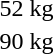<table>
<tr>
<td rowspan=2>52 kg<br></td>
<td rowspan=2></td>
<td rowspan=2></td>
<td></td>
</tr>
<tr>
<td></td>
</tr>
<tr>
<td rowspan=2>90 kg<br></td>
<td rowspan=2></td>
<td rowspan=2></td>
<td></td>
</tr>
<tr>
<td></td>
</tr>
</table>
